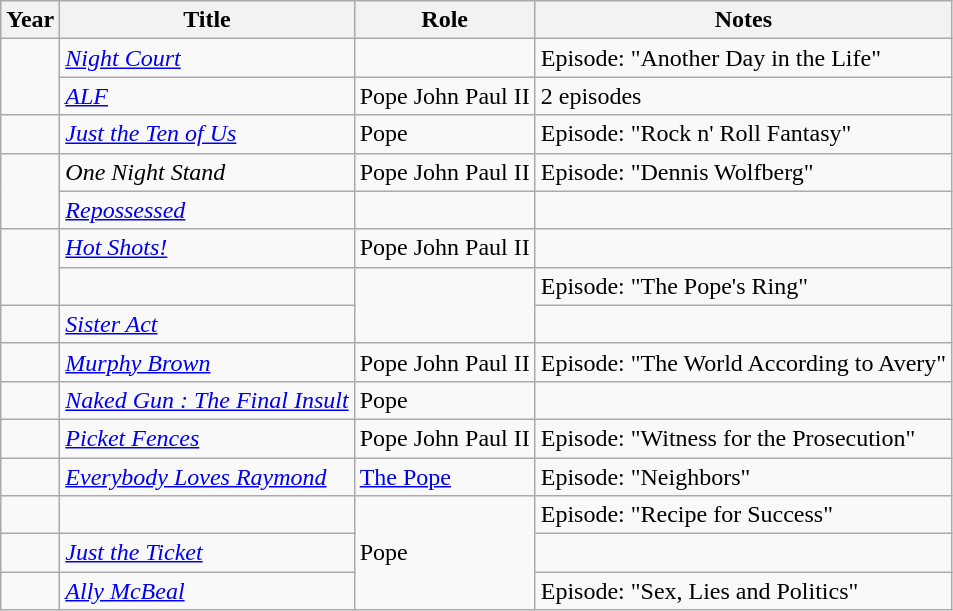<table class="wikitable sortable">
<tr>
<th>Year</th>
<th>Title</th>
<th>Role</th>
<th class="unsortable">Notes</th>
</tr>
<tr>
<td rowspan="2"></td>
<td><em><a href='#'>Night Court</a></em></td>
<td></td>
<td>Episode: "Another Day in the Life"</td>
</tr>
<tr>
<td><em><a href='#'>ALF</a></em></td>
<td>Pope John Paul II</td>
<td>2 episodes</td>
</tr>
<tr>
<td></td>
<td><em><a href='#'>Just the Ten of Us</a></em></td>
<td>Pope</td>
<td>Episode: "Rock n' Roll Fantasy"</td>
</tr>
<tr>
<td rowspan="2"></td>
<td><em>One Night Stand</em></td>
<td>Pope John Paul II</td>
<td>Episode: "Dennis Wolfberg"</td>
</tr>
<tr>
<td><em><a href='#'>Repossessed</a></em></td>
<td></td>
<td></td>
</tr>
<tr>
<td rowspan="2"></td>
<td><em><a href='#'>Hot Shots!</a></em></td>
<td>Pope John Paul II</td>
<td></td>
</tr>
<tr>
<td><em></em></td>
<td rowspan="2"></td>
<td>Episode: "The Pope's Ring"</td>
</tr>
<tr>
<td></td>
<td><em><a href='#'>Sister Act</a></em></td>
<td></td>
</tr>
<tr>
<td></td>
<td><em><a href='#'>Murphy Brown</a></em></td>
<td>Pope John Paul II</td>
<td>Episode: "The World According to Avery"</td>
</tr>
<tr>
<td></td>
<td><em><a href='#'>Naked Gun : The Final Insult</a></em></td>
<td>Pope</td>
<td></td>
</tr>
<tr>
<td></td>
<td><em><a href='#'>Picket Fences</a></em></td>
<td>Pope John Paul II</td>
<td>Episode: "Witness for the Prosecution"</td>
</tr>
<tr>
<td></td>
<td><em><a href='#'>Everybody Loves Raymond</a></em></td>
<td><a href='#'>The Pope</a></td>
<td>Episode: "Neighbors"</td>
</tr>
<tr>
<td></td>
<td><em></em></td>
<td rowspan="3">Pope</td>
<td>Episode: "Recipe for Success"</td>
</tr>
<tr>
<td></td>
<td><em><a href='#'>Just the Ticket</a></em></td>
<td></td>
</tr>
<tr>
<td></td>
<td><em><a href='#'>Ally McBeal</a></em></td>
<td>Episode: "Sex, Lies and Politics"</td>
</tr>
</table>
